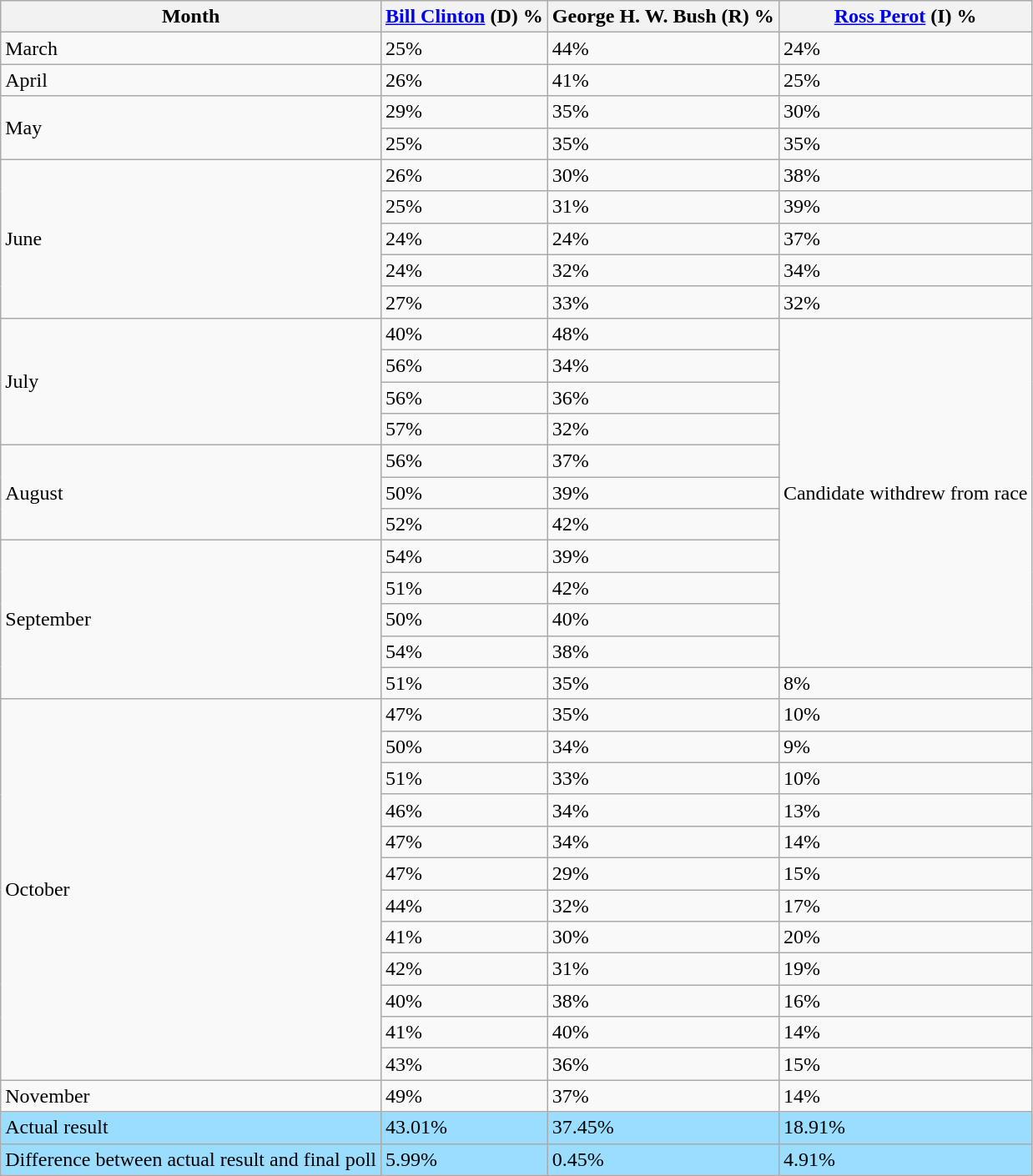<table class="wikitable">
<tr>
<th>Month</th>
<th><a href='#'>Bill Clinton</a> (D) %</th>
<th>George H. W. Bush (R) %</th>
<th><a href='#'>Ross Perot</a> (I) %</th>
</tr>
<tr>
<td>March</td>
<td>25%</td>
<td>44%</td>
<td>24%</td>
</tr>
<tr>
<td>April</td>
<td>26%</td>
<td>41%</td>
<td>25%</td>
</tr>
<tr>
<td rowspan="2">May</td>
<td>29%</td>
<td>35%</td>
<td>30%</td>
</tr>
<tr>
<td>25%</td>
<td>35%</td>
<td>35%</td>
</tr>
<tr>
<td rowspan="5">June</td>
<td>26%</td>
<td>30%</td>
<td>38%</td>
</tr>
<tr>
<td>25%</td>
<td>31%</td>
<td>39%</td>
</tr>
<tr>
<td>24%</td>
<td>24%</td>
<td>37%</td>
</tr>
<tr>
<td>24%</td>
<td>32%</td>
<td>34%</td>
</tr>
<tr>
<td>27%</td>
<td>33%</td>
<td>32%</td>
</tr>
<tr>
<td rowspan="4">July</td>
<td>40%</td>
<td>48%</td>
<td rowspan="11">Candidate withdrew from race</td>
</tr>
<tr>
<td>56%</td>
<td>34%</td>
</tr>
<tr>
<td>56%</td>
<td>36%</td>
</tr>
<tr>
<td>57%</td>
<td>32%</td>
</tr>
<tr>
<td rowspan="3">August</td>
<td>56%</td>
<td>37%</td>
</tr>
<tr>
<td>50%</td>
<td>39%</td>
</tr>
<tr>
<td>52%</td>
<td>42%</td>
</tr>
<tr>
<td rowspan="5">September</td>
<td>54%</td>
<td>39%</td>
</tr>
<tr>
<td>51%</td>
<td>42%</td>
</tr>
<tr>
<td>50%</td>
<td>40%</td>
</tr>
<tr>
<td>54%</td>
<td>38%</td>
</tr>
<tr>
<td>51%</td>
<td>35%</td>
<td>8%</td>
</tr>
<tr>
<td rowspan="12">October</td>
<td>47%</td>
<td>35%</td>
<td>10%</td>
</tr>
<tr>
<td>50%</td>
<td>34%</td>
<td>9%</td>
</tr>
<tr>
<td>51%</td>
<td>33%</td>
<td>10%</td>
</tr>
<tr>
<td>46%</td>
<td>34%</td>
<td>13%</td>
</tr>
<tr>
<td>47%</td>
<td>34%</td>
<td>14%</td>
</tr>
<tr>
<td>47%</td>
<td>29%</td>
<td>15%</td>
</tr>
<tr>
<td>44%</td>
<td>32%</td>
<td>17%</td>
</tr>
<tr>
<td>41%</td>
<td>30%</td>
<td>20%</td>
</tr>
<tr>
<td>42%</td>
<td>31%</td>
<td>19%</td>
</tr>
<tr>
<td>40%</td>
<td>38%</td>
<td>16%</td>
</tr>
<tr>
<td>41%</td>
<td>40%</td>
<td>14%</td>
</tr>
<tr>
<td>43%</td>
<td>36%</td>
<td>15%</td>
</tr>
<tr>
<td>November</td>
<td>49%</td>
<td>37%</td>
<td>14%</td>
</tr>
<tr style="background:#9bddff;">
<td>Actual result</td>
<td>43.01%</td>
<td>37.45%</td>
<td>18.91%</td>
</tr>
<tr style="background:#9bddff;">
<td>Difference between actual result and final poll</td>
<td>5.99%</td>
<td>0.45%</td>
<td>4.91%</td>
</tr>
</table>
